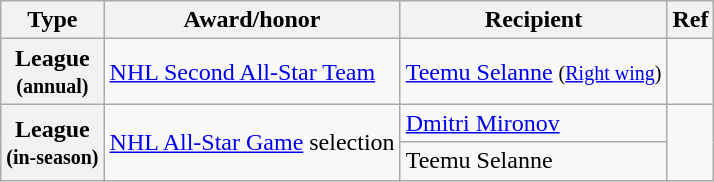<table class="wikitable">
<tr>
<th scope="col">Type</th>
<th scope="col">Award/honor</th>
<th scope="col">Recipient</th>
<th scope="col">Ref</th>
</tr>
<tr>
<th scope="row">League<br><small>(annual)</small></th>
<td><a href='#'>NHL Second All-Star Team</a></td>
<td><a href='#'>Teemu Selanne</a> <small>(<a href='#'>Right wing</a>)</small></td>
<td></td>
</tr>
<tr>
<th scope="row" rowspan=2>League<br><small>(in-season)</small></th>
<td rowspan=2><a href='#'>NHL All-Star Game</a> selection</td>
<td><a href='#'>Dmitri Mironov</a></td>
<td rowspan=2></td>
</tr>
<tr>
<td>Teemu Selanne</td>
</tr>
</table>
